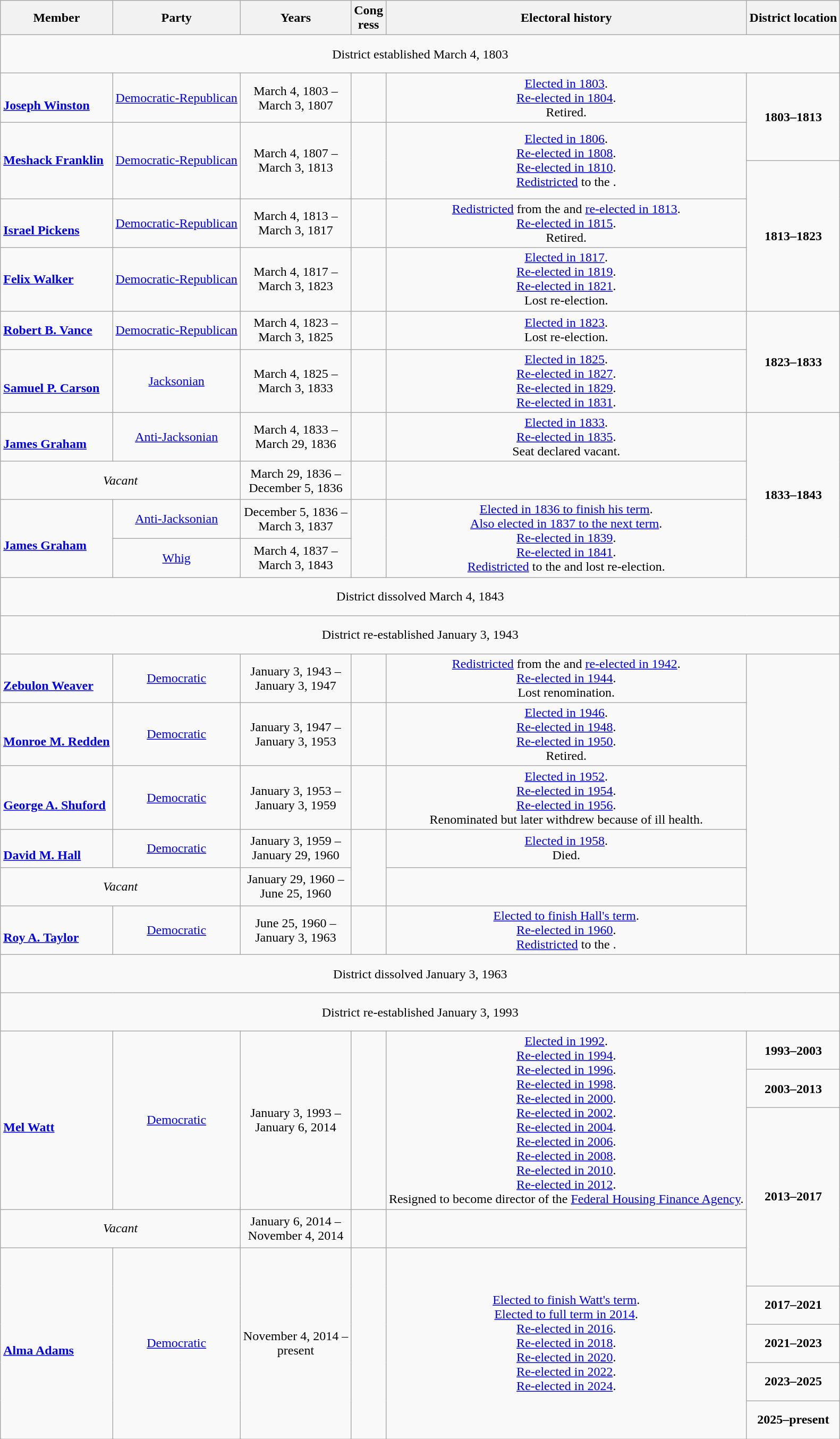<table class="wikitable" style="text-align:center">
<tr>
<th>Member<br></th>
<th>Party</th>
<th>Years</th>
<th>Cong<br>ress</th>
<th>Electoral history</th>
<th>District location</th>
</tr>
<tr style="height:3em">
<td colspan=6>District established March 4, 1803</td>
</tr>
<tr style="height:3em">
<td align=left><br><strong><a href='#'>Joseph Winston</a></strong><br></td>
<td><a href='#'>Democratic-Republican</a></td>
<td nowrap>March 4, 1803 –<br>March 3, 1807</td>
<td></td>
<td><a href='#'>Elected in 1803</a>.<br><a href='#'>Re-elected in 1804</a>.<br>Retired.</td>
<td rowspan=2><strong>1803–1813</strong><br></td>
</tr>
<tr style="height:3em">
<td rowspan=2 align=left><strong><a href='#'>Meshack Franklin</a></strong><br></td>
<td rowspan=2 ><a href='#'>Democratic-Republican</a></td>
<td rowspan=2 nowrap>March 4, 1807 –<br>March 3, 1813</td>
<td rowspan=2></td>
<td rowspan=2><a href='#'>Elected in 1806</a>.<br><a href='#'>Re-elected in 1808</a>.<br><a href='#'>Re-elected in 1810</a>.<br><a href='#'>Redistricted</a> to the .</td>
</tr>
<tr style="height:3em">
<td rowspan=3><strong>1813–1823</strong><br></td>
</tr>
<tr style="height:3em">
<td align=left><br><strong><a href='#'>Israel Pickens</a></strong><br></td>
<td><a href='#'>Democratic-Republican</a></td>
<td nowrap>March 4, 1813 –<br>March 3, 1817</td>
<td></td>
<td><a href='#'>Redistricted</a> from the  and <a href='#'>re-elected in 1813</a>.<br><a href='#'>Re-elected in 1815</a>.<br>Retired.</td>
</tr>
<tr style="height:3em">
<td align=left><strong><a href='#'>Felix Walker</a></strong><br></td>
<td><a href='#'>Democratic-Republican</a></td>
<td nowrap>March 4, 1817 –<br>March 3, 1823</td>
<td></td>
<td><a href='#'>Elected in 1817</a>.<br><a href='#'>Re-elected in 1819</a>.<br><a href='#'>Re-elected in 1821</a>.<br>Lost re-election.</td>
</tr>
<tr style="height:3em">
<td align=left><strong><a href='#'>Robert B. Vance</a></strong><br></td>
<td><a href='#'>Democratic-Republican</a></td>
<td nowrap>March 4, 1823 –<br>March 3, 1825</td>
<td></td>
<td><a href='#'>Elected in 1823</a>.<br>Lost re-election.</td>
<td rowspan=2><strong>1823–1833</strong><br></td>
</tr>
<tr style="height:3em">
<td align=left><br><strong><a href='#'>Samuel P. Carson</a></strong><br></td>
<td><a href='#'>Jacksonian</a></td>
<td nowrap>March 4, 1825 –<br>March 3, 1833</td>
<td></td>
<td><a href='#'>Elected in 1825</a>.<br><a href='#'>Re-elected in 1827</a>.<br><a href='#'>Re-elected in 1829</a>.<br><a href='#'>Re-elected in 1831</a>.<br></td>
</tr>
<tr style="height:3em">
<td align=left><br><strong><a href='#'>James Graham</a></strong><br></td>
<td><a href='#'>Anti-Jacksonian</a></td>
<td nowrap>March 4, 1833 –<br>March 29, 1836</td>
<td></td>
<td><a href='#'>Elected in 1833</a>.<br><a href='#'>Re-elected in 1835</a>.<br>Seat declared vacant.</td>
<td rowspan=4><strong>1833–1843</strong><br></td>
</tr>
<tr style="height:3em">
<td colspan=2><em>Vacant</em></td>
<td nowrap>March 29, 1836 –<br>December 5, 1836</td>
<td></td>
<td></td>
</tr>
<tr style="height:3em">
<td rowspan=2 align=left><br><strong><a href='#'>James Graham</a></strong><br></td>
<td><a href='#'>Anti-Jacksonian</a></td>
<td nowrap>December 5, 1836 –<br>March 3, 1837</td>
<td rowspan=2></td>
<td rowspan=2><a href='#'>Elected in 1836 to finish his term</a>.<br><a href='#'>Also elected in 1837 to the next term</a>.<br><a href='#'>Re-elected in 1839</a>.<br><a href='#'>Re-elected in 1841</a>.<br><a href='#'>Redistricted</a> to the  and lost re-election.</td>
</tr>
<tr style="height:3em">
<td><a href='#'>Whig</a></td>
<td nowrap>March 4, 1837 –<br>March 3, 1843</td>
</tr>
<tr style="height:3em">
<td colspan=6>District dissolved March 4, 1843</td>
</tr>
<tr style="height:3em">
<td colspan=6>District re-established January 3, 1943</td>
</tr>
<tr style="height:3em">
<td align=left><br><strong><a href='#'>Zebulon Weaver</a></strong><br></td>
<td><a href='#'>Democratic</a></td>
<td nowrap>January 3, 1943 –<br>January 3, 1947</td>
<td></td>
<td><a href='#'>Redistricted</a> from the  and <a href='#'>re-elected in 1942</a>.<br><a href='#'>Re-elected in 1944</a>.<br>Lost renomination.</td>
<td rowspan=6></td>
</tr>
<tr style="height:3em">
<td align=left><br><strong><a href='#'>Monroe M. Redden</a></strong><br></td>
<td><a href='#'>Democratic</a></td>
<td nowrap>January 3, 1947 –<br>January 3, 1953</td>
<td></td>
<td><a href='#'>Elected in 1946</a>.<br><a href='#'>Re-elected in 1948</a>.<br><a href='#'>Re-elected in 1950</a>.<br>Retired.</td>
</tr>
<tr style="height:3em">
<td align=left><br><strong><a href='#'>George A. Shuford</a></strong><br></td>
<td><a href='#'>Democratic</a></td>
<td nowrap>January 3, 1953 –<br>January 3, 1959</td>
<td></td>
<td><a href='#'>Elected in 1952</a>.<br><a href='#'>Re-elected in 1954</a>.<br><a href='#'>Re-elected in 1956</a>.<br>Renominated but later withdrew because of ill health.</td>
</tr>
<tr style="height:3em">
<td align=left><br><strong><a href='#'>David M. Hall</a></strong><br></td>
<td><a href='#'>Democratic</a></td>
<td nowrap>January 3, 1959 –<br>January 29, 1960</td>
<td rowspan=2></td>
<td><a href='#'>Elected in 1958</a>.<br>Died.</td>
</tr>
<tr style="height:3em">
<td colspan=2><em>Vacant</em></td>
<td nowrap>January 29, 1960 –<br>June 25, 1960</td>
<td></td>
</tr>
<tr style="height:3em">
<td align=left><br><strong><a href='#'>Roy A. Taylor</a></strong><br></td>
<td><a href='#'>Democratic</a></td>
<td nowrap>June 25, 1960 –<br>January 3, 1963</td>
<td></td>
<td><a href='#'>Elected to finish Hall's term</a>.<br><a href='#'>Re-elected in 1960</a>.<br><a href='#'>Redistricted</a> to the .</td>
</tr>
<tr style="height:3em">
<td colspan=6>District dissolved January 3, 1963</td>
</tr>
<tr style="height:3em">
<td colspan=6>District re-established January 3, 1993</td>
</tr>
<tr style="height:3em">
<td rowspan=3 align=left><br><strong><a href='#'>Mel Watt</a></strong><br></td>
<td rowspan=3 ><a href='#'>Democratic</a></td>
<td rowspan=3 nowrap>January 3, 1993 –<br>January 6, 2014</td>
<td rowspan=3></td>
<td rowspan=3><a href='#'>Elected in 1992</a>.<br><a href='#'>Re-elected in 1994</a>.<br><a href='#'>Re-elected in 1996</a>.<br><a href='#'>Re-elected in 1998</a>.<br><a href='#'>Re-elected in 2000</a>.<br><a href='#'>Re-elected in 2002</a>.<br><a href='#'>Re-elected in 2004</a>.<br><a href='#'>Re-elected in 2006</a>.<br><a href='#'>Re-elected in 2008</a>.<br><a href='#'>Re-elected in 2010</a>.<br><a href='#'>Re-elected in 2012</a>.<br>Resigned to become director of the <a href='#'>Federal Housing Finance Agency</a>.</td>
<td><strong>1993–2003</strong><br></td>
</tr>
<tr style="height:3em">
<td><strong>2003–2013</strong></td>
</tr>
<tr style="height:3em">
<td rowspan=3><strong>2013–2017</strong></td>
</tr>
<tr style="height:3em">
<td colspan=2><em>Vacant</em></td>
<td nowrap>January 6, 2014 –<br>November 4, 2014</td>
<td></td>
<td></td>
</tr>
<tr style="height:3em">
<td rowspan=5 align=left><br><strong><a href='#'>Alma Adams</a></strong><br></td>
<td rowspan=5 ><a href='#'>Democratic</a></td>
<td rowspan=5 nowrap>November 4, 2014 –<br>present</td>
<td rowspan=5></td>
<td rowspan=5><a href='#'>Elected to finish Watt's term</a>.<br><a href='#'>Elected to full term in 2014</a>.<br><a href='#'>Re-elected in 2016</a>.<br><a href='#'>Re-elected in 2018</a>.<br><a href='#'>Re-elected in 2020</a>.<br><a href='#'>Re-elected in 2022</a>.<br><a href='#'>Re-elected in 2024</a>.</td>
</tr>
<tr style="height:3em">
<td><strong>2017–2021</strong></td>
</tr>
<tr style="height:3em">
<td><strong>2021–2023</strong></td>
</tr>
<tr style="height:3em">
<td><strong>2023–2025</strong><br></td>
</tr>
<tr style="height:3em">
<td><strong>2025–present</strong><br></td>
</tr>
</table>
